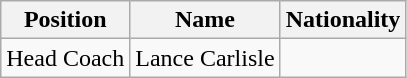<table class="wikitable">
<tr>
<th>Position</th>
<th>Name</th>
<th>Nationality</th>
</tr>
<tr>
<td>Head Coach</td>
<td>Lance Carlisle</td>
<td></td>
</tr>
</table>
